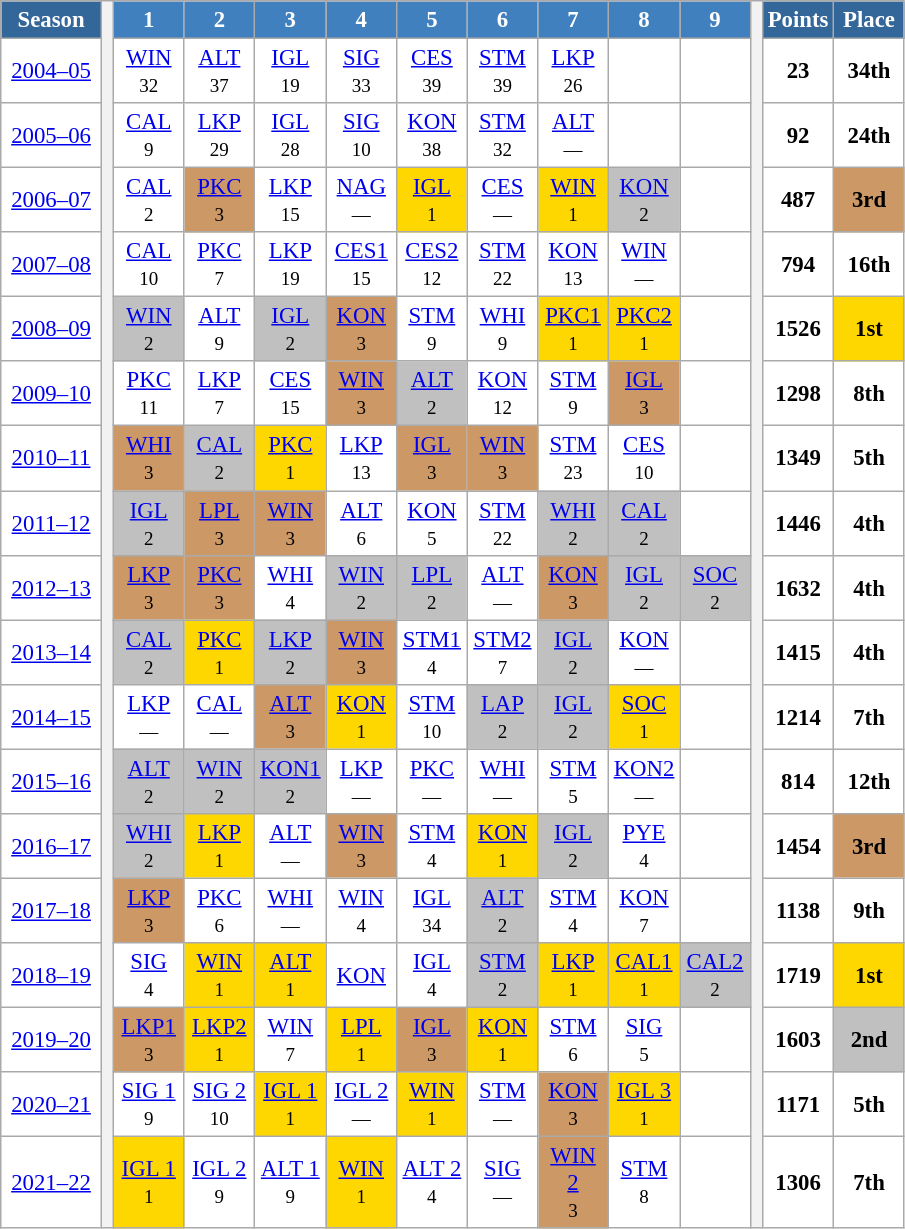<table class="wikitable" style="font-size:95%; text-align:center; border:grey solid 1px; border-collapse:collapse; background:#ffffff;">
<tr>
<th style="background-color:#369; color:white; width:60px">Season</th>
<th rowspan="19" width="1px"></th>
<th style="background-color:#4180be; color:white; width:40px">1</th>
<th style="background-color:#4180be; color:white; width:40px">2</th>
<th style="background-color:#4180be; color:white; width:40px">3</th>
<th style="background-color:#4180be; color:white; width:40px">4</th>
<th style="background-color:#4180be; color:white; width:40px">5</th>
<th style="background-color:#4180be; color:white; width:40px">6</th>
<th style="background-color:#4180be; color:white; width:40px">7</th>
<th style="background-color:#4180be; color:white; width:40px">8</th>
<th style="background-color:#4180be; color:white; width:40px">9</th>
<th rowspan="19" width="1px"></th>
<th style="background-color:#369; color:white; width:40px">Points</th>
<th style="background-color:#369; color:white; width:40px">Place</th>
</tr>
<tr>
<td><a href='#'>2004–05</a></td>
<td><a href='#'>WIN</a><br><small>32</small></td>
<td><a href='#'>ALT</a><br><small>37</small></td>
<td><a href='#'>IGL</a><br><small>19</small></td>
<td><a href='#'>SIG</a><br><small>33</small></td>
<td><a href='#'>CES</a><br><small>39</small></td>
<td><a href='#'>STM</a><br><small>39</small></td>
<td><a href='#'>LKP</a><br><small>26</small></td>
<td></td>
<td></td>
<td><strong>23</strong></td>
<td><strong>34th</strong></td>
</tr>
<tr>
<td><a href='#'>2005–06</a></td>
<td><a href='#'>CAL</a><br><small>9</small></td>
<td><a href='#'>LKP</a><br><small>29</small></td>
<td><a href='#'>IGL</a><br><small>28</small></td>
<td><a href='#'>SIG</a><br><small>10</small></td>
<td><a href='#'>KON</a><br><small>38</small></td>
<td><a href='#'>STM</a><br><small>32</small></td>
<td><a href='#'>ALT</a><br><small>—</small></td>
<td></td>
<td></td>
<td><strong>92</strong></td>
<td><strong>24th</strong></td>
</tr>
<tr>
<td><a href='#'>2006–07</a></td>
<td><a href='#'>CAL</a><br><small>2</small></td>
<td style="background:#cc9966;"><a href='#'>PKC</a><br><small>3</small></td>
<td><a href='#'>LKP</a><br><small>15</small></td>
<td><a href='#'>NAG</a><br><small>—</small></td>
<td style="background:gold;"><a href='#'>IGL</a><br><small>1</small></td>
<td><a href='#'>CES</a><br><small>—</small></td>
<td style="background:gold;"><a href='#'>WIN</a><br><small>1</small></td>
<td style="background:silver;"><a href='#'>KON</a><br><small>2</small></td>
<td></td>
<td><strong>487</strong></td>
<td style="background:#cc9966;"><strong>3rd</strong></td>
</tr>
<tr>
<td><a href='#'>2007–08</a></td>
<td><a href='#'>CAL</a><br><small>10</small></td>
<td><a href='#'>PKC</a><br><small>7</small></td>
<td><a href='#'>LKP</a><br><small>19</small></td>
<td><a href='#'>CES1</a><br><small>15</small></td>
<td><a href='#'>CES2</a><br><small>12</small></td>
<td><a href='#'>STM</a><br><small>22</small></td>
<td><a href='#'>KON</a><br><small>13</small></td>
<td><a href='#'>WIN</a><br><small>—</small></td>
<td></td>
<td><strong>794</strong></td>
<td><strong>16th</strong></td>
</tr>
<tr>
<td><a href='#'>2008–09</a></td>
<td style="background:silver;"><a href='#'>WIN</a><br><small>2</small></td>
<td><a href='#'>ALT</a><br><small>9</small></td>
<td style="background:silver;"><a href='#'>IGL</a><br><small>2</small></td>
<td style="background:#cc9966;"><a href='#'>KON</a><br><small>3</small></td>
<td><a href='#'>STM</a><br><small>9</small></td>
<td><a href='#'>WHI</a><br><small>9</small></td>
<td style="background:gold;"><a href='#'>PKC1</a><br><small>1</small></td>
<td style="background:gold;"><a href='#'>PKC2</a><br><small>1</small></td>
<td></td>
<td><strong>1526</strong></td>
<td style="background:gold;"><strong>1st</strong></td>
</tr>
<tr>
<td><a href='#'>2009–10</a></td>
<td><a href='#'>PKC</a><br><small>11</small></td>
<td><a href='#'>LKP</a><br><small>7</small></td>
<td><a href='#'>CES</a><br><small>15</small></td>
<td style="background:#cc9966;"><a href='#'>WIN</a><br><small>3</small></td>
<td style="background:silver;"><a href='#'>ALT</a><br><small>2</small></td>
<td><a href='#'>KON</a><br><small>12</small></td>
<td><a href='#'>STM</a><br><small>9</small></td>
<td style="background:#cc9966;"><a href='#'>IGL</a><br><small>3</small></td>
<td></td>
<td><strong>1298</strong></td>
<td><strong>8th</strong></td>
</tr>
<tr>
<td><a href='#'>2010–11</a></td>
<td style="background:#cc9966;"><a href='#'>WHI</a><br><small>3</small></td>
<td style="background:silver;"><a href='#'>CAL</a><br><small>2</small></td>
<td style="background:gold;"><a href='#'>PKC</a><br><small>1</small></td>
<td><a href='#'>LKP</a><br><small>13</small></td>
<td style="background:#cc9966;"><a href='#'>IGL</a><br><small>3</small></td>
<td style="background:#cc9966;"><a href='#'>WIN</a><br><small>3</small></td>
<td><a href='#'>STM</a><br><small>23</small></td>
<td><a href='#'>CES</a><br><small>10</small></td>
<td></td>
<td><strong>1349</strong></td>
<td><strong>5th</strong></td>
</tr>
<tr>
<td><a href='#'>2011–12</a></td>
<td style="background:silver;"><a href='#'>IGL</a><br><small>2</small></td>
<td style="background:#cc9966;"><a href='#'>LPL</a><br><small>3</small></td>
<td style="background:#cc9966;"><a href='#'>WIN</a><br><small>3</small></td>
<td><a href='#'>ALT</a><br><small>6</small></td>
<td><a href='#'>KON</a><br><small>5</small></td>
<td><a href='#'>STM</a><br><small>22</small></td>
<td style="background:silver;"><a href='#'>WHI</a><br><small>2</small></td>
<td style="background:silver;"><a href='#'>CAL</a><br><small>2</small></td>
<td></td>
<td><strong>1446</strong></td>
<td><strong>4th</strong></td>
</tr>
<tr>
<td><a href='#'>2012–13</a></td>
<td style="background:#cc9966;"><a href='#'>LKP</a><br><small>3</small></td>
<td style="background:#cc9966;"><a href='#'>PKC</a><br><small>3</small></td>
<td><a href='#'>WHI</a><br><small>4</small></td>
<td style="background:silver;"><a href='#'>WIN</a><br><small>2</small></td>
<td style="background:silver;"><a href='#'>LPL</a><br><small>2</small></td>
<td><a href='#'>ALT</a><br><small>—</small></td>
<td style="background:#cc9966;"><a href='#'>KON</a><br><small>3</small></td>
<td style="background:silver;"><a href='#'>IGL</a><br><small>2</small></td>
<td style="background:silver;"><a href='#'>SOC</a><br><small>2</small></td>
<td><strong>1632</strong></td>
<td><strong>4th</strong></td>
</tr>
<tr>
<td><a href='#'>2013–14</a></td>
<td style="background:silver;"><a href='#'>CAL</a><br><small>2</small></td>
<td style="background:gold;"><a href='#'>PKC</a><br><small>1</small></td>
<td style="background:silver;"><a href='#'>LKP</a><br><small>2</small></td>
<td style="background:#cc9966;"><a href='#'>WIN</a><br><small>3</small></td>
<td><a href='#'>STM1</a><br><small>4</small></td>
<td><a href='#'>STM2</a><br><small>7</small></td>
<td style="background:silver;"><a href='#'>IGL</a><br><small>2</small></td>
<td><a href='#'>KON</a><br><small>—</small></td>
<td></td>
<td><strong>1415</strong></td>
<td><strong>4th</strong></td>
</tr>
<tr>
<td><a href='#'>2014–15</a></td>
<td><a href='#'>LKP</a><br><small>—</small></td>
<td><a href='#'>CAL</a><br><small>—</small></td>
<td style="background:#cc9966;"><a href='#'>ALT</a><br><small>3</small></td>
<td style="background:gold;"><a href='#'>KON</a><br><small>1</small></td>
<td><a href='#'>STM</a><br><small>10</small></td>
<td style="background:silver;"><a href='#'>LAP</a><br><small>2</small></td>
<td style="background:silver;"><a href='#'>IGL</a><br><small>2</small></td>
<td style="background:gold;"><a href='#'>SOC</a><br><small>1</small></td>
<td></td>
<td><strong>1214</strong></td>
<td><strong>7th</strong></td>
</tr>
<tr>
<td><a href='#'>2015–16</a></td>
<td style="background:silver;"><a href='#'>ALT</a><br><small>2</small></td>
<td style="background:silver;"><a href='#'>WIN</a><br><small>2</small></td>
<td style="background:silver;"><a href='#'>KON1</a><br><small>2</small></td>
<td><a href='#'>LKP</a><br><small>—</small></td>
<td><a href='#'>PKC</a><br><small>—</small></td>
<td><a href='#'>WHI</a><br><small>—</small></td>
<td><a href='#'>STM</a><br><small>5</small></td>
<td><a href='#'>KON2</a><br><small>—</small></td>
<td></td>
<td><strong>814</strong></td>
<td><strong>12th</strong></td>
</tr>
<tr>
<td><a href='#'>2016–17</a></td>
<td style="background:silver;"><a href='#'>WHI</a><br><small>2</small></td>
<td style="background:gold;"><a href='#'>LKP</a><br><small>1</small></td>
<td><a href='#'>ALT</a><br><small>—</small></td>
<td style="background:#cc9966;"><a href='#'>WIN</a><br><small>3</small></td>
<td><a href='#'>STM</a><br><small>4</small></td>
<td style="background:gold;"><a href='#'>KON</a><br><small>1</small></td>
<td style="background:silver;"><a href='#'>IGL</a><br><small>2</small></td>
<td><a href='#'>PYE</a><br><small>4</small></td>
<td></td>
<td><strong>1454</strong></td>
<td style="background:#cc9966;"><strong>3rd</strong></td>
</tr>
<tr>
<td><a href='#'>2017–18</a></td>
<td style="background:#cc9966;"><a href='#'>LKP</a><br><small>3</small></td>
<td><a href='#'>PKC</a><br><small>6</small></td>
<td><a href='#'>WHI</a><br><small>—</small></td>
<td><a href='#'>WIN</a><br><small>4</small></td>
<td><a href='#'>IGL</a><br><small>34</small></td>
<td style="background:silver;"><a href='#'>ALT</a><br><small>2</small></td>
<td><a href='#'>STM</a><br><small>4</small></td>
<td><a href='#'>KON</a><br><small>7</small></td>
<td></td>
<td><strong>1138</strong></td>
<td><strong>9th</strong></td>
</tr>
<tr>
<td><a href='#'>2018–19</a></td>
<td><a href='#'>SIG</a><br><small>4</small></td>
<td style="background:gold;"><a href='#'>WIN</a><br><small>1</small></td>
<td style="background:gold;"><a href='#'>ALT</a><br><small>1</small></td>
<td><a href='#'>KON</a><br><small></small></td>
<td><a href='#'>IGL</a><br><small>4</small></td>
<td style="background:silver;"><a href='#'>STM</a><br><small>2</small></td>
<td style="background:gold;"><a href='#'>LKP</a><br><small>1</small></td>
<td style="background:gold;"><a href='#'>CAL1</a><br><small>1</small></td>
<td style="background:silver;"><a href='#'>CAL2</a><br><small>2</small></td>
<td><strong>1719</strong></td>
<td style="background:gold;"><strong>1st</strong></td>
</tr>
<tr>
<td><a href='#'>2019–20</a></td>
<td style="background:#cc9966;"><a href='#'>LKP1</a><br><small>3</small></td>
<td style="background:gold;"><a href='#'>LKP2</a><br><small>1</small></td>
<td><a href='#'>WIN</a><br><small>7</small></td>
<td style="background:gold;"><a href='#'>LPL</a><br><small>1</small></td>
<td style="background:#cc9966;"><a href='#'>IGL</a><br><small>3</small></td>
<td style="background:gold;"><a href='#'>KON</a><br><small>1</small></td>
<td><a href='#'>STM</a><br><small>6</small></td>
<td><a href='#'>SIG</a><br><small>5</small></td>
<td></td>
<td><strong>1603</strong></td>
<td style="background:silver;"><strong>2nd</strong></td>
</tr>
<tr>
<td><a href='#'>2020–21</a></td>
<td><a href='#'>SIG 1</a><br><small>9</small></td>
<td><a href='#'>SIG 2</a><br><small>10</small></td>
<td style="background:gold;"><a href='#'>IGL 1</a><br><small>1</small></td>
<td><a href='#'>IGL 2</a><br><small>—</small></td>
<td style="background:gold;"><a href='#'>WIN</a><br><small>1</small></td>
<td><a href='#'>STM</a><br><small>—</small></td>
<td style="background:#cc9966;"><a href='#'>KON</a><br><small>3</small></td>
<td style="background:gold;"><a href='#'>IGL 3</a><br><small>1</small></td>
<td></td>
<td><strong>1171</strong></td>
<td><strong>5th</strong></td>
</tr>
<tr>
<td><a href='#'>2021–22</a></td>
<td style="background:gold;"><a href='#'>IGL 1</a><br><small>1</small></td>
<td><a href='#'>IGL 2</a><br><small>9</small></td>
<td><a href='#'>ALT 1</a><br><small>9</small></td>
<td style="background:gold;"><a href='#'>WIN</a><br><small>1</small></td>
<td><a href='#'>ALT 2</a><br><small>4</small></td>
<td><a href='#'>SIG</a><br><small>—</small></td>
<td style="background:#cc9966;"><a href='#'>WIN 2</a><br><small>3</small></td>
<td><a href='#'>STM</a><br><small>8</small></td>
<td></td>
<td><strong>1306</strong></td>
<td><strong>7th</strong></td>
</tr>
</table>
